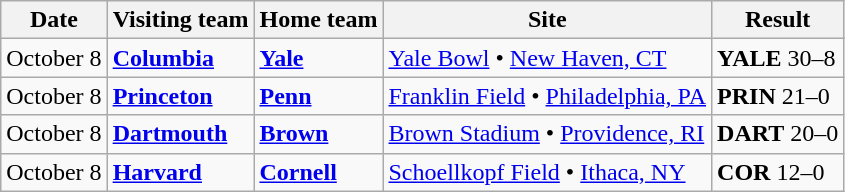<table class="wikitable">
<tr>
<th>Date</th>
<th>Visiting team</th>
<th>Home team</th>
<th>Site</th>
<th>Result</th>
</tr>
<tr>
<td>October 8</td>
<td><strong><a href='#'>Columbia</a></strong></td>
<td><strong><a href='#'>Yale</a></strong></td>
<td><a href='#'>Yale Bowl</a> • <a href='#'>New Haven, CT</a></td>
<td><strong>YALE</strong> 30–8</td>
</tr>
<tr>
<td>October 8</td>
<td><strong><a href='#'>Princeton</a></strong></td>
<td><strong><a href='#'>Penn</a></strong></td>
<td><a href='#'>Franklin Field</a> • <a href='#'>Philadelphia, PA</a></td>
<td><strong>PRIN</strong> 21–0</td>
</tr>
<tr>
<td>October 8</td>
<td><strong><a href='#'>Dartmouth</a></strong></td>
<td><strong><a href='#'>Brown</a></strong></td>
<td><a href='#'>Brown Stadium</a> • <a href='#'>Providence, RI</a></td>
<td><strong>DART</strong> 20–0</td>
</tr>
<tr>
<td>October 8</td>
<td><strong><a href='#'>Harvard</a></strong></td>
<td><strong><a href='#'>Cornell</a></strong></td>
<td><a href='#'>Schoellkopf Field</a> • <a href='#'>Ithaca, NY</a></td>
<td><strong>COR</strong> 12–0</td>
</tr>
</table>
